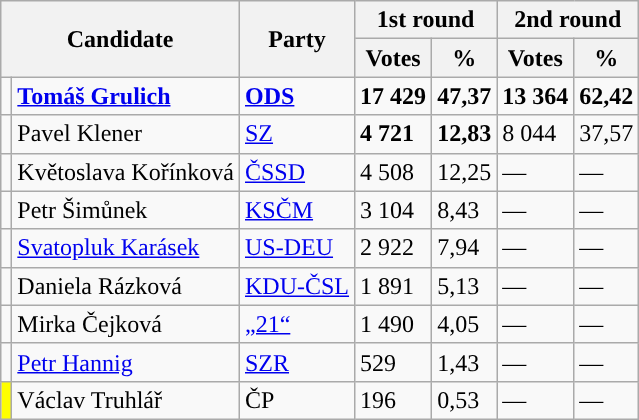<table class="wikitable sortable">
<tr>
<th colspan="2" rowspan="2">Candidate</th>
<th rowspan="2">Party</th>
<th colspan="2">1st round</th>
<th colspan="2">2nd round</th>
</tr>
<tr>
<th>Votes</th>
<th>%</th>
<th>Votes</th>
<th>%</th>
</tr>
<tr>
<td style="background-color:"></td>
<td><strong><a href='#'>Tomáš Grulich</a></strong></td>
<td><a href='#'><strong>ODS</strong></a></td>
<td><strong>17 429</strong></td>
<td><strong>47,37</strong></td>
<td><strong>13 364</strong></td>
<td><strong>62,42</strong></td>
</tr>
<tr>
<td style="background-color:"></td>
<td>Pavel Klener</td>
<td><a href='#'>SZ</a></td>
<td><strong>4 721</strong></td>
<td><strong>12,83</strong></td>
<td>8 044</td>
<td>37,57</td>
</tr>
<tr>
<td style="background-color:"></td>
<td>Květoslava Kořínková</td>
<td><a href='#'>ČSSD</a></td>
<td>4 508</td>
<td>12,25</td>
<td>—</td>
<td>—</td>
</tr>
<tr>
<td style="background-color:"></td>
<td>Petr Šimůnek</td>
<td><a href='#'>KSČM</a></td>
<td>3 104</td>
<td>8,43</td>
<td>—</td>
<td>—</td>
</tr>
<tr>
<td style="background-color:"></td>
<td><a href='#'>Svatopluk Karásek</a></td>
<td><a href='#'>US-DEU</a></td>
<td>2 922</td>
<td>7,94</td>
<td>—</td>
<td>—</td>
</tr>
<tr>
<td style="background-color:"></td>
<td>Daniela Rázková</td>
<td><a href='#'>KDU-ČSL</a></td>
<td>1 891</td>
<td>5,13</td>
<td>—</td>
<td>—</td>
</tr>
<tr>
<td style="background-color:"></td>
<td>Mirka Čejková</td>
<td><a href='#'>„21“</a></td>
<td>1 490</td>
<td>4,05</td>
<td>—</td>
<td>—</td>
</tr>
<tr>
<td style="background-color:"></td>
<td><a href='#'>Petr Hannig</a></td>
<td><a href='#'>SZR</a></td>
<td>529</td>
<td>1,43</td>
<td>—</td>
<td>—</td>
</tr>
<tr>
<td style="background-color:yellow"></td>
<td>Václav Truhlář</td>
<td>ČP</td>
<td>196</td>
<td>0,53</td>
<td>—</td>
<td>—</td>
</tr>
</table>
